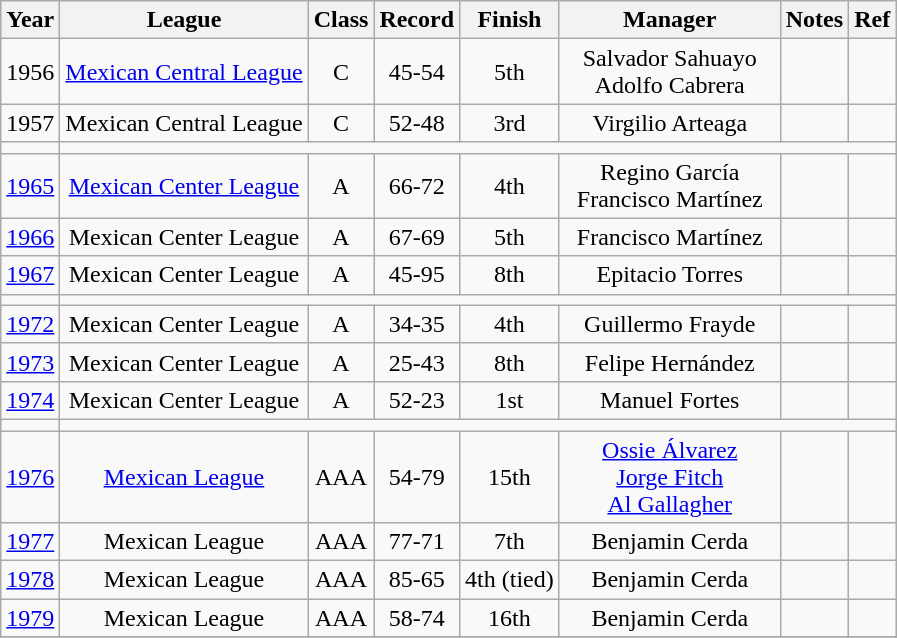<table class="wikitable">
<tr>
<th>Year</th>
<th>League</th>
<th>Class</th>
<th>Record</th>
<th>Finish</th>
<th>Manager</th>
<th>Notes</th>
<th>Ref</th>
</tr>
<tr align=center>
<td>1956</td>
<td><a href='#'>Mexican Central League</a></td>
<td>C</td>
<td>45-54</td>
<td>5th</td>
<td>Salvador Sahuayo<br> Adolfo Cabrera</td>
<td></td>
<td></td>
</tr>
<tr align=center>
<td>1957</td>
<td>Mexican Central League</td>
<td>C</td>
<td>52-48</td>
<td>3rd</td>
<td>Virgilio Arteaga</td>
<td></td>
<td></td>
</tr>
<tr align=center>
<td></td>
</tr>
<tr align=center>
<td><a href='#'>1965</a></td>
<td><a href='#'>Mexican Center League</a></td>
<td>A</td>
<td>66-72</td>
<td>4th</td>
<td>Regino García<br>Francisco Martínez</td>
<td></td>
<td></td>
</tr>
<tr align=center>
<td><a href='#'>1966</a></td>
<td>Mexican Center League</td>
<td>A</td>
<td>67-69</td>
<td>5th</td>
<td>  Francisco Martínez  </td>
<td></td>
<td></td>
</tr>
<tr align=center>
<td><a href='#'>1967</a></td>
<td>Mexican Center League</td>
<td>A</td>
<td>45-95</td>
<td>8th</td>
<td>Epitacio Torres</td>
<td></td>
<td></td>
</tr>
<tr align=center>
<td></td>
</tr>
<tr align=center>
<td><a href='#'>1972</a></td>
<td>Mexican Center League</td>
<td>A</td>
<td>34-35</td>
<td>4th</td>
<td>Guillermo Frayde</td>
<td></td>
<td></td>
</tr>
<tr align=center>
<td><a href='#'>1973</a></td>
<td>Mexican Center League</td>
<td>A</td>
<td>25-43</td>
<td>8th</td>
<td>Felipe Hernández</td>
<td></td>
<td></td>
</tr>
<tr align=center>
<td><a href='#'>1974</a></td>
<td>Mexican Center League</td>
<td>A</td>
<td>52-23</td>
<td>1st</td>
<td>Manuel Fortes</td>
<td></td>
<td></td>
</tr>
<tr>
<td></td>
</tr>
<tr align=center>
<td><a href='#'>1976</a></td>
<td><a href='#'>Mexican League</a></td>
<td>AAA</td>
<td>54-79</td>
<td>15th</td>
<td><a href='#'>Ossie Álvarez</a><br><a href='#'>Jorge Fitch</a><br><a href='#'>Al Gallagher</a></td>
<td></td>
<td></td>
</tr>
<tr align=center>
<td><a href='#'>1977</a></td>
<td>Mexican League</td>
<td>AAA</td>
<td>77-71</td>
<td>7th</td>
<td>Benjamin Cerda</td>
<td></td>
<td></td>
</tr>
<tr align=center>
<td><a href='#'>1978</a></td>
<td>Mexican League</td>
<td>AAA</td>
<td>85-65</td>
<td>4th (tied)</td>
<td>Benjamin Cerda</td>
<td></td>
<td></td>
</tr>
<tr align=center>
<td><a href='#'>1979</a></td>
<td>Mexican League</td>
<td>AAA</td>
<td>58-74</td>
<td>16th</td>
<td>Benjamin Cerda</td>
<td></td>
<td></td>
</tr>
<tr align=center>
</tr>
</table>
